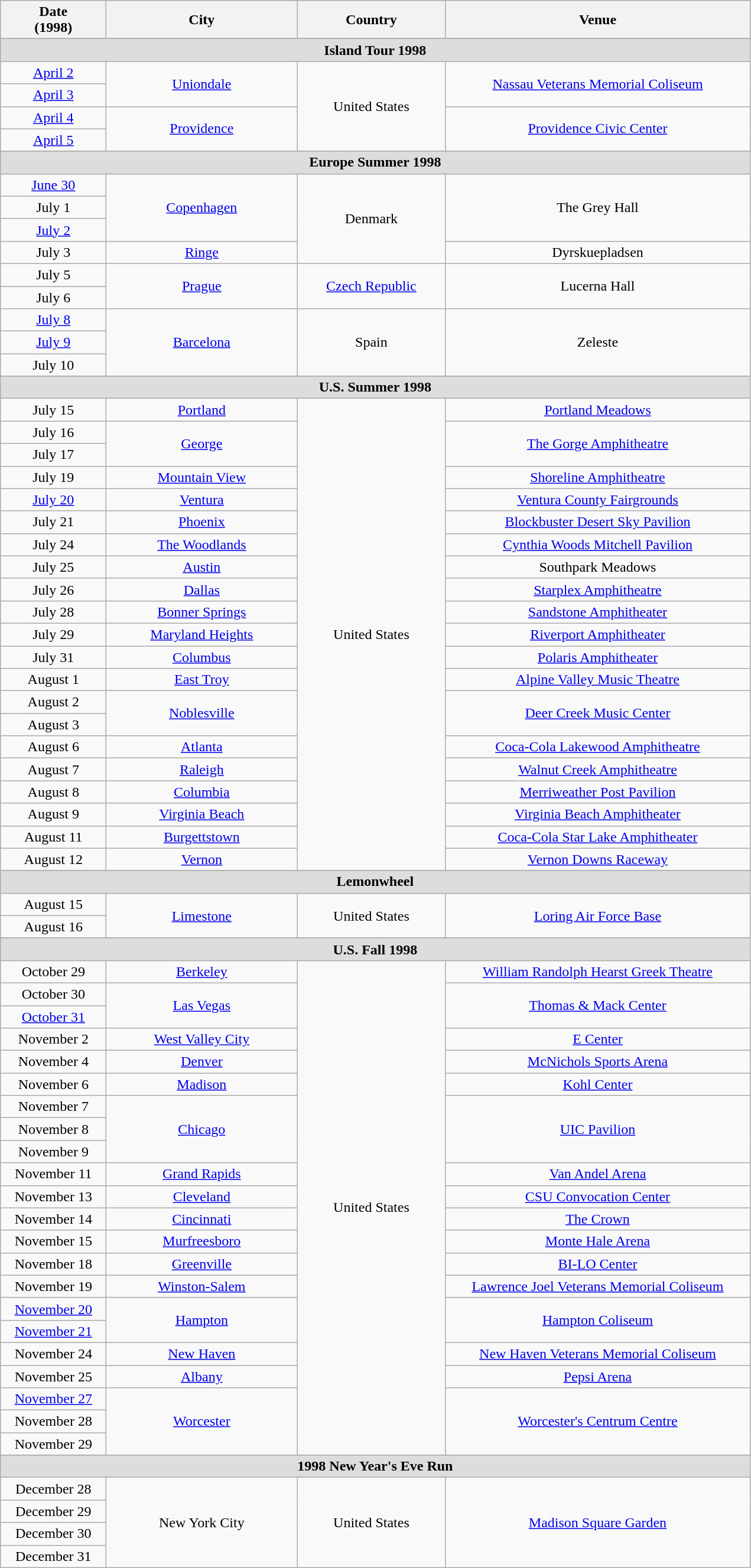<table class="wikitable plainrowheaders" style="text-align:center;">
<tr>
<th scope="col" style="width:7em;">Date<br>(1998)</th>
<th scope="col" style="width:13em;">City</th>
<th scope="col" style="width:10em;">Country</th>
<th scope="col" style="width:21em;">Venue</th>
</tr>
<tr>
</tr>
<tr style="background:#ddd;">
<td colspan="4" style="text-align:center;"><strong>Island Tour 1998</strong></td>
</tr>
<tr>
<td><a href='#'>April 2</a></td>
<td rowspan="2"><a href='#'>Uniondale</a></td>
<td rowspan="4">United States</td>
<td rowspan="2"><a href='#'>Nassau Veterans Memorial Coliseum</a></td>
</tr>
<tr>
<td><a href='#'>April 3</a></td>
</tr>
<tr>
<td><a href='#'>April 4</a></td>
<td rowspan="2"><a href='#'>Providence</a></td>
<td rowspan="2"><a href='#'>Providence Civic Center</a></td>
</tr>
<tr>
<td><a href='#'>April 5</a></td>
</tr>
<tr>
</tr>
<tr style="background:#ddd;">
<td colspan="4" style="text-align:center;"><strong>Europe Summer 1998</strong></td>
</tr>
<tr>
<td><a href='#'>June 30</a></td>
<td rowspan="3"><a href='#'>Copenhagen</a></td>
<td rowspan="4">Denmark</td>
<td rowspan="3">The Grey Hall</td>
</tr>
<tr>
<td>July 1</td>
</tr>
<tr>
<td><a href='#'>July 2</a></td>
</tr>
<tr>
<td>July 3</td>
<td><a href='#'>Ringe</a></td>
<td>Dyrskuepladsen</td>
</tr>
<tr>
<td>July 5</td>
<td rowspan="2"><a href='#'>Prague</a></td>
<td rowspan="2"><a href='#'>Czech Republic</a></td>
<td rowspan="2">Lucerna Hall</td>
</tr>
<tr>
<td>July 6</td>
</tr>
<tr>
<td><a href='#'>July 8</a></td>
<td rowspan="3"><a href='#'>Barcelona</a></td>
<td rowspan="3">Spain</td>
<td rowspan="3">Zeleste</td>
</tr>
<tr>
<td><a href='#'>July 9</a></td>
</tr>
<tr>
<td>July 10</td>
</tr>
<tr>
</tr>
<tr style="background:#ddd;">
<td colspan="4" style="text-align:center;"><strong>U.S. Summer 1998</strong></td>
</tr>
<tr>
<td>July 15</td>
<td><a href='#'>Portland</a></td>
<td rowspan="21">United States</td>
<td><a href='#'>Portland Meadows</a></td>
</tr>
<tr>
<td>July 16</td>
<td rowspan="2"><a href='#'>George</a></td>
<td rowspan="2"><a href='#'>The Gorge Amphitheatre</a></td>
</tr>
<tr>
<td>July 17</td>
</tr>
<tr>
<td>July 19</td>
<td><a href='#'>Mountain View</a></td>
<td><a href='#'>Shoreline Amphitheatre</a></td>
</tr>
<tr>
<td><a href='#'>July 20</a></td>
<td><a href='#'>Ventura</a></td>
<td><a href='#'>Ventura County Fairgrounds</a></td>
</tr>
<tr>
<td>July 21</td>
<td><a href='#'>Phoenix</a></td>
<td><a href='#'>Blockbuster Desert Sky Pavilion</a></td>
</tr>
<tr>
<td>July 24</td>
<td><a href='#'>The Woodlands</a></td>
<td><a href='#'>Cynthia Woods Mitchell Pavilion</a></td>
</tr>
<tr>
<td>July 25</td>
<td><a href='#'>Austin</a></td>
<td>Southpark Meadows</td>
</tr>
<tr>
<td>July 26</td>
<td><a href='#'>Dallas</a></td>
<td><a href='#'>Starplex Amphitheatre</a></td>
</tr>
<tr>
<td>July 28</td>
<td><a href='#'>Bonner Springs</a></td>
<td><a href='#'>Sandstone Amphitheater</a></td>
</tr>
<tr>
<td>July 29</td>
<td><a href='#'>Maryland Heights</a></td>
<td><a href='#'>Riverport Amphitheater</a></td>
</tr>
<tr>
<td>July 31</td>
<td><a href='#'>Columbus</a></td>
<td><a href='#'>Polaris Amphitheater</a></td>
</tr>
<tr>
<td>August 1</td>
<td><a href='#'>East Troy</a></td>
<td><a href='#'>Alpine Valley Music Theatre</a></td>
</tr>
<tr>
<td>August 2</td>
<td rowspan="2"><a href='#'>Noblesville</a></td>
<td rowspan="2"><a href='#'>Deer Creek Music Center</a></td>
</tr>
<tr>
<td>August 3</td>
</tr>
<tr>
<td>August 6</td>
<td><a href='#'>Atlanta</a></td>
<td><a href='#'>Coca-Cola Lakewood Amphitheatre</a></td>
</tr>
<tr>
<td>August 7</td>
<td><a href='#'>Raleigh</a></td>
<td><a href='#'>Walnut Creek Amphitheatre</a></td>
</tr>
<tr>
<td>August 8</td>
<td><a href='#'>Columbia</a></td>
<td><a href='#'>Merriweather Post Pavilion</a></td>
</tr>
<tr>
<td>August 9</td>
<td><a href='#'>Virginia Beach</a></td>
<td><a href='#'>Virginia Beach Amphitheater</a></td>
</tr>
<tr>
<td>August 11</td>
<td><a href='#'>Burgettstown</a></td>
<td><a href='#'>Coca-Cola Star Lake Amphitheater</a></td>
</tr>
<tr>
<td>August 12</td>
<td><a href='#'>Vernon</a></td>
<td><a href='#'>Vernon Downs Raceway</a></td>
</tr>
<tr>
</tr>
<tr style="background:#ddd;">
<td colspan="4" style="text-align:center;"><strong>Lemonwheel</strong></td>
</tr>
<tr>
<td>August 15</td>
<td rowspan="2"><a href='#'>Limestone</a></td>
<td rowspan="2">United States</td>
<td rowspan="2"><a href='#'>Loring Air Force Base</a></td>
</tr>
<tr>
<td>August 16</td>
</tr>
<tr>
</tr>
<tr style="background:#ddd;">
<td colspan="4" style="text-align:center;"><strong>U.S. Fall 1998</strong></td>
</tr>
<tr>
<td>October 29</td>
<td><a href='#'>Berkeley</a></td>
<td rowspan="22">United States</td>
<td><a href='#'>William Randolph Hearst Greek Theatre</a></td>
</tr>
<tr>
<td>October 30</td>
<td rowspan="2"><a href='#'>Las Vegas</a></td>
<td rowspan="2"><a href='#'>Thomas & Mack Center</a></td>
</tr>
<tr>
<td><a href='#'>October 31</a></td>
</tr>
<tr>
<td>November 2</td>
<td><a href='#'>West Valley City</a></td>
<td><a href='#'>E Center</a></td>
</tr>
<tr>
<td>November 4</td>
<td><a href='#'>Denver</a></td>
<td><a href='#'>McNichols Sports Arena</a></td>
</tr>
<tr>
<td>November 6</td>
<td><a href='#'>Madison</a></td>
<td><a href='#'>Kohl Center</a></td>
</tr>
<tr>
<td>November 7</td>
<td rowspan="3"><a href='#'>Chicago</a></td>
<td rowspan="3"><a href='#'>UIC Pavilion</a></td>
</tr>
<tr>
<td>November 8</td>
</tr>
<tr>
<td>November 9</td>
</tr>
<tr>
<td>November 11</td>
<td><a href='#'>Grand Rapids</a></td>
<td><a href='#'>Van Andel Arena</a></td>
</tr>
<tr>
<td>November 13</td>
<td><a href='#'>Cleveland</a></td>
<td><a href='#'>CSU Convocation Center</a></td>
</tr>
<tr>
<td>November 14</td>
<td><a href='#'>Cincinnati</a></td>
<td><a href='#'>The Crown</a></td>
</tr>
<tr>
<td>November 15</td>
<td><a href='#'>Murfreesboro</a></td>
<td><a href='#'>Monte Hale Arena</a></td>
</tr>
<tr>
<td>November 18</td>
<td><a href='#'>Greenville</a></td>
<td><a href='#'>BI-LO Center</a></td>
</tr>
<tr>
<td>November 19</td>
<td><a href='#'>Winston-Salem</a></td>
<td><a href='#'>Lawrence Joel Veterans Memorial Coliseum</a></td>
</tr>
<tr>
<td><a href='#'>November 20</a></td>
<td rowspan="2"><a href='#'>Hampton</a></td>
<td rowspan="2"><a href='#'>Hampton Coliseum</a></td>
</tr>
<tr>
<td><a href='#'>November 21</a></td>
</tr>
<tr>
<td>November 24</td>
<td><a href='#'>New Haven</a></td>
<td><a href='#'>New Haven Veterans Memorial Coliseum</a></td>
</tr>
<tr>
<td>November 25</td>
<td><a href='#'>Albany</a></td>
<td><a href='#'>Pepsi Arena</a></td>
</tr>
<tr>
<td><a href='#'>November 27</a></td>
<td rowspan="3"><a href='#'>Worcester</a></td>
<td rowspan="3"><a href='#'>Worcester's Centrum Centre</a></td>
</tr>
<tr>
<td>November 28</td>
</tr>
<tr>
<td>November 29</td>
</tr>
<tr>
</tr>
<tr style="background:#ddd;">
<td colspan="4" style="text-align:center;"><strong>1998 New Year's Eve Run</strong></td>
</tr>
<tr>
<td>December 28</td>
<td rowspan="4">New York City</td>
<td rowspan="4">United States</td>
<td rowspan="4"><a href='#'>Madison Square Garden</a></td>
</tr>
<tr>
<td>December 29</td>
</tr>
<tr>
<td>December 30</td>
</tr>
<tr>
<td>December 31</td>
</tr>
</table>
